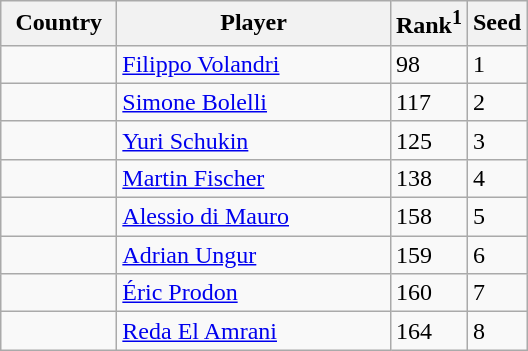<table class="sortable wikitable">
<tr>
<th width="70">Country</th>
<th width="175">Player</th>
<th>Rank<sup>1</sup></th>
<th>Seed</th>
</tr>
<tr>
<td></td>
<td><a href='#'>Filippo Volandri</a></td>
<td>98</td>
<td>1</td>
</tr>
<tr>
<td></td>
<td><a href='#'>Simone Bolelli</a></td>
<td>117</td>
<td>2</td>
</tr>
<tr>
<td></td>
<td><a href='#'>Yuri Schukin</a></td>
<td>125</td>
<td>3</td>
</tr>
<tr>
<td></td>
<td><a href='#'>Martin Fischer</a></td>
<td>138</td>
<td>4</td>
</tr>
<tr>
<td></td>
<td><a href='#'>Alessio di Mauro</a></td>
<td>158</td>
<td>5</td>
</tr>
<tr>
<td></td>
<td><a href='#'>Adrian Ungur</a></td>
<td>159</td>
<td>6</td>
</tr>
<tr>
<td></td>
<td><a href='#'>Éric Prodon</a></td>
<td>160</td>
<td>7</td>
</tr>
<tr>
<td></td>
<td><a href='#'>Reda El Amrani</a></td>
<td>164</td>
<td>8</td>
</tr>
</table>
